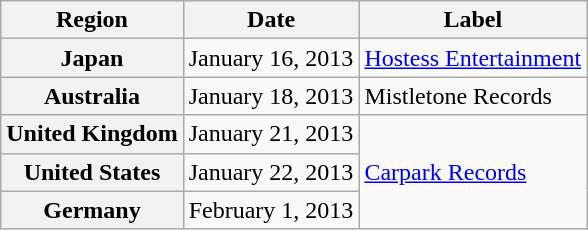<table class="wikitable plainrowheaders">
<tr>
<th scope="col">Region</th>
<th scope="col">Date</th>
<th scope="col">Label</th>
</tr>
<tr>
<th scope="row">Japan</th>
<td>January 16, 2013</td>
<td><a href='#'>Hostess Entertainment</a></td>
</tr>
<tr>
<th scope="row">Australia</th>
<td>January 18, 2013</td>
<td>Mistletone Records</td>
</tr>
<tr>
<th scope="row">United Kingdom</th>
<td>January 21, 2013</td>
<td rowspan="3"><a href='#'>Carpark Records</a></td>
</tr>
<tr>
<th scope="row">United States</th>
<td>January 22, 2013</td>
</tr>
<tr>
<th scope="row">Germany</th>
<td>February 1, 2013</td>
</tr>
</table>
